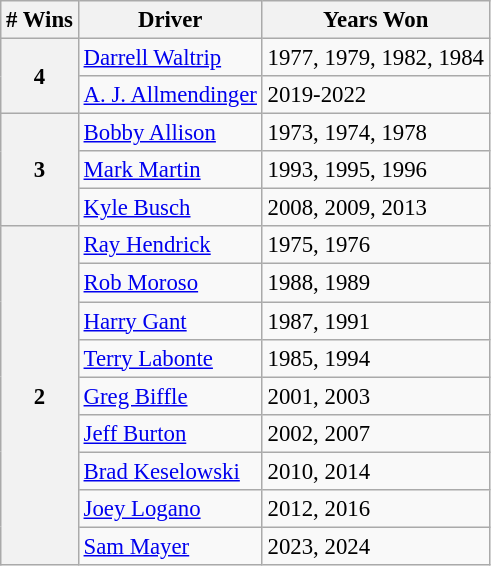<table class="wikitable" style="font-size: 95%;">
<tr>
<th># Wins</th>
<th>Driver</th>
<th>Years Won</th>
</tr>
<tr>
<th rowspan=2>4</th>
<td><a href='#'>Darrell Waltrip</a></td>
<td>1977, 1979, 1982, 1984</td>
</tr>
<tr>
<td><a href='#'>A. J. Allmendinger</a></td>
<td>2019-2022</td>
</tr>
<tr>
<th rowspan="3">3</th>
<td><a href='#'>Bobby Allison</a></td>
<td>1973, 1974, 1978</td>
</tr>
<tr>
<td><a href='#'>Mark Martin</a></td>
<td>1993, 1995, 1996</td>
</tr>
<tr>
<td><a href='#'>Kyle Busch</a></td>
<td>2008, 2009, 2013</td>
</tr>
<tr>
<th rowspan="9">2</th>
<td><a href='#'>Ray Hendrick</a></td>
<td>1975, 1976</td>
</tr>
<tr>
<td><a href='#'>Rob Moroso</a></td>
<td>1988, 1989</td>
</tr>
<tr>
<td><a href='#'>Harry Gant</a></td>
<td>1987, 1991</td>
</tr>
<tr>
<td><a href='#'>Terry Labonte</a></td>
<td>1985, 1994</td>
</tr>
<tr>
<td><a href='#'>Greg Biffle</a></td>
<td>2001, 2003</td>
</tr>
<tr>
<td><a href='#'>Jeff Burton</a></td>
<td>2002, 2007</td>
</tr>
<tr>
<td><a href='#'>Brad Keselowski</a></td>
<td>2010, 2014</td>
</tr>
<tr>
<td><a href='#'>Joey Logano</a></td>
<td>2012, 2016</td>
</tr>
<tr>
<td><a href='#'>Sam Mayer</a></td>
<td>2023, 2024</td>
</tr>
</table>
